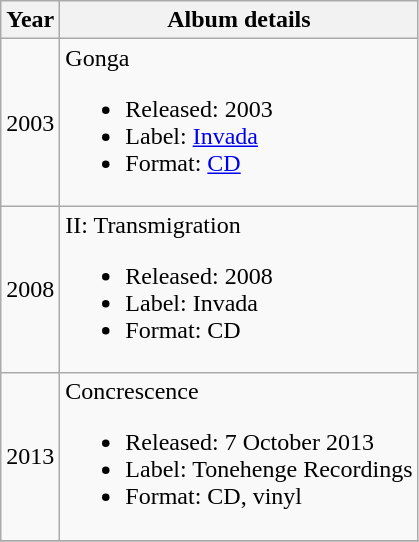<table class="wikitable">
<tr>
<th>Year</th>
<th>Album details</th>
</tr>
<tr>
<td>2003</td>
<td>Gonga<br><ul><li>Released: 2003</li><li>Label: <a href='#'>Invada</a></li><li>Format: <a href='#'>CD</a></li></ul></td>
</tr>
<tr>
<td>2008</td>
<td>II: Transmigration<br><ul><li>Released: 2008</li><li>Label: Invada</li><li>Format: CD</li></ul></td>
</tr>
<tr>
<td>2013</td>
<td>Concrescence<br><ul><li>Released: 7 October 2013</li><li>Label: Tonehenge Recordings</li><li>Format: CD, vinyl</li></ul></td>
</tr>
<tr>
</tr>
</table>
